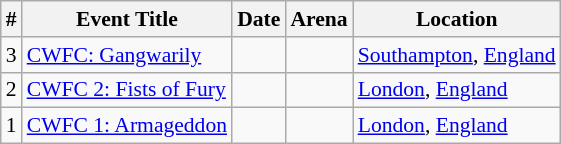<table class="sortable wikitable succession-box" style="font-size:90%;">
<tr>
<th scope="col">#</th>
<th scope="col">Event Title</th>
<th scope="col">Date</th>
<th scope="col">Arena</th>
<th scope="col">Location</th>
</tr>
<tr>
<td align=center>3</td>
<td><a href='#'>CWFC: Gangwarily</a></td>
<td></td>
<td></td>
<td><a href='#'>Southampton</a>, <a href='#'>England</a></td>
</tr>
<tr>
<td align=center>2</td>
<td><a href='#'>CWFC 2: Fists of Fury</a></td>
<td></td>
<td></td>
<td><a href='#'>London</a>, <a href='#'>England</a></td>
</tr>
<tr>
<td align=center>1</td>
<td><a href='#'>CWFC 1: Armageddon</a></td>
<td></td>
<td></td>
<td><a href='#'>London</a>, <a href='#'>England</a></td>
</tr>
</table>
